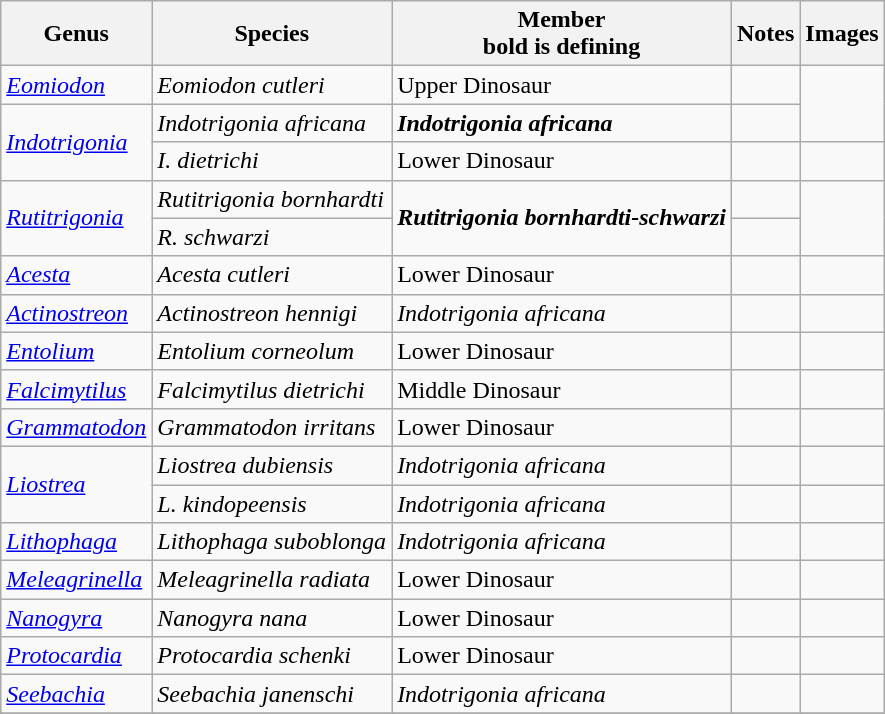<table class="wikitable sortable">
<tr>
<th>Genus</th>
<th>Species</th>
<th>Member<br>bold is defining</th>
<th>Notes</th>
<th>Images</th>
</tr>
<tr>
<td><em><a href='#'>Eomiodon</a></em></td>
<td><em>Eomiodon cutleri</em></td>
<td>Upper Dinosaur</td>
<td align=center></td>
</tr>
<tr>
<td rowspan=2><em><a href='#'>Indotrigonia</a></em></td>
<td><em>Indotrigonia africana</em></td>
<td><strong><em>Indotrigonia africana</em></strong></td>
<td align=center></td>
</tr>
<tr>
<td><em>I. dietrichi</em></td>
<td>Lower Dinosaur</td>
<td align=center></td>
<td></td>
</tr>
<tr>
<td rowspan=2><em><a href='#'>Rutitrigonia</a></em></td>
<td><em>Rutitrigonia bornhardti</em></td>
<td rowspan=2><strong><em>Rutitrigonia bornhardti-schwarzi</em></strong></td>
<td align=center></td>
</tr>
<tr>
<td><em>R. schwarzi</em></td>
<td align=center></td>
</tr>
<tr>
<td><em><a href='#'>Acesta</a></em></td>
<td><em>Acesta cutleri</em></td>
<td>Lower Dinosaur</td>
<td align=center></td>
<td></td>
</tr>
<tr>
<td><em><a href='#'>Actinostreon</a></em></td>
<td><em>Actinostreon hennigi</em></td>
<td><em>Indotrigonia africana</em></td>
<td align=center></td>
<td></td>
</tr>
<tr>
<td><em><a href='#'>Entolium</a></em></td>
<td><em>Entolium corneolum</em></td>
<td>Lower Dinosaur</td>
<td align=center></td>
<td></td>
</tr>
<tr>
<td><em><a href='#'>Falcimytilus</a></em></td>
<td><em>Falcimytilus dietrichi</em></td>
<td>Middle Dinosaur</td>
<td align=center></td>
<td></td>
</tr>
<tr>
<td><em><a href='#'>Grammatodon</a></em></td>
<td><em>Grammatodon irritans</em></td>
<td>Lower Dinosaur</td>
<td align=center></td>
<td></td>
</tr>
<tr>
<td rowspan=2><em><a href='#'>Liostrea</a></em></td>
<td><em>Liostrea dubiensis</em></td>
<td><em>Indotrigonia africana</em></td>
<td align=center></td>
<td></td>
</tr>
<tr>
<td><em>L. kindopeensis</em></td>
<td><em>Indotrigonia africana</em></td>
<td align=center></td>
<td></td>
</tr>
<tr>
<td><em><a href='#'>Lithophaga</a></em></td>
<td><em>Lithophaga suboblonga</em></td>
<td><em>Indotrigonia africana</em></td>
<td align=center></td>
<td></td>
</tr>
<tr>
<td><em><a href='#'>Meleagrinella</a></em></td>
<td><em>Meleagrinella radiata</em></td>
<td>Lower Dinosaur</td>
<td align=center></td>
<td></td>
</tr>
<tr>
<td><em><a href='#'>Nanogyra</a></em></td>
<td><em>Nanogyra nana</em></td>
<td>Lower Dinosaur</td>
<td align=center></td>
<td></td>
</tr>
<tr>
<td><em><a href='#'>Protocardia</a></em></td>
<td><em>Protocardia schenki</em></td>
<td>Lower Dinosaur</td>
<td align=center></td>
<td></td>
</tr>
<tr>
<td><em><a href='#'>Seebachia</a></em></td>
<td><em>Seebachia janenschi</em></td>
<td><em>Indotrigonia africana</em></td>
<td align=center></td>
<td></td>
</tr>
<tr>
</tr>
</table>
